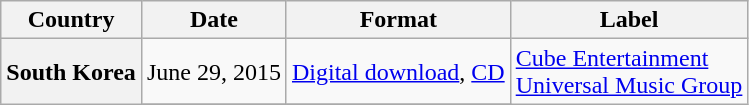<table class="wikitable plainrowheaders">
<tr>
<th scope="col">Country</th>
<th>Date</th>
<th>Format</th>
<th>Label</th>
</tr>
<tr>
<th scope="row" rowspan="2">South Korea</th>
<td>June 29, 2015</td>
<td><a href='#'>Digital download</a>, <a href='#'>CD</a></td>
<td rowspan="2"><a href='#'>Cube Entertainment</a><br><a href='#'>Universal Music Group</a></td>
</tr>
<tr>
</tr>
</table>
